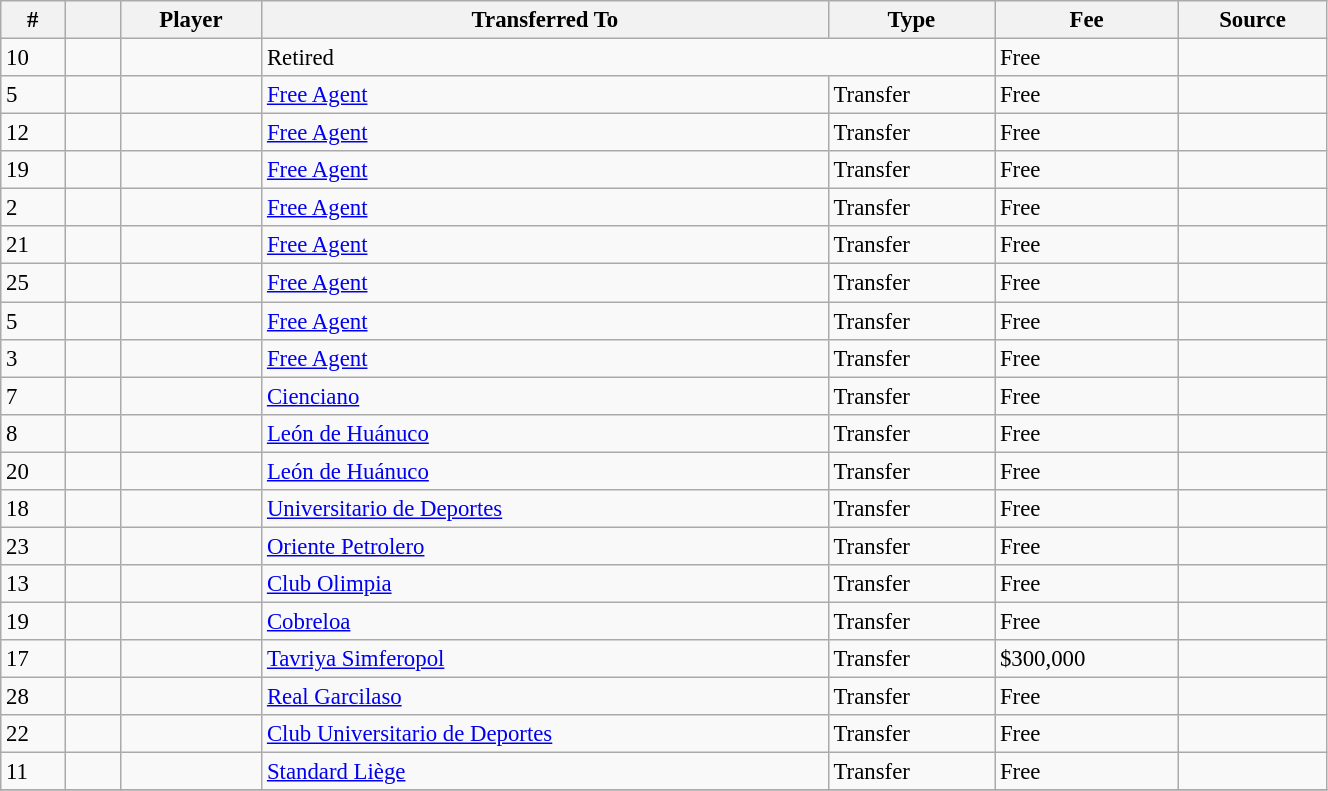<table width=70% class="wikitable sortable" style="text-align:center; font-size:95%; text-align:left">
<tr>
<th><strong>#</strong></th>
<th style="width:30px;"></th>
<th><strong>Player </strong></th>
<th><strong>Transferred To</strong></th>
<th><strong>Type </strong></th>
<th><strong>Fee</strong></th>
<th><strong>Source</strong></th>
</tr>
<tr>
<td>10</td>
<td align=center></td>
<td></td>
<td colspan=2>Retired</td>
<td>Free</td>
<td></td>
</tr>
<tr>
<td>5</td>
<td align=center></td>
<td></td>
<td><a href='#'>Free Agent</a></td>
<td>Transfer</td>
<td>Free</td>
<td></td>
</tr>
<tr>
<td>12</td>
<td align=center></td>
<td></td>
<td><a href='#'>Free Agent</a></td>
<td>Transfer</td>
<td>Free</td>
<td></td>
</tr>
<tr>
<td>19</td>
<td align=center></td>
<td></td>
<td><a href='#'>Free Agent</a></td>
<td>Transfer</td>
<td>Free</td>
<td></td>
</tr>
<tr>
<td>2</td>
<td align=center></td>
<td></td>
<td><a href='#'>Free Agent</a></td>
<td>Transfer</td>
<td>Free</td>
<td></td>
</tr>
<tr>
<td>21</td>
<td align=center></td>
<td></td>
<td><a href='#'>Free Agent</a></td>
<td>Transfer</td>
<td>Free</td>
<td></td>
</tr>
<tr>
<td>25</td>
<td align=center></td>
<td></td>
<td><a href='#'>Free Agent</a></td>
<td>Transfer</td>
<td>Free</td>
<td></td>
</tr>
<tr>
<td>5</td>
<td align=center></td>
<td></td>
<td><a href='#'>Free Agent</a></td>
<td>Transfer</td>
<td>Free</td>
<td></td>
</tr>
<tr>
<td>3</td>
<td align=center></td>
<td></td>
<td><a href='#'>Free Agent</a></td>
<td>Transfer</td>
<td>Free</td>
<td></td>
</tr>
<tr>
<td>7</td>
<td align=center></td>
<td></td>
<td> <a href='#'>Cienciano</a></td>
<td>Transfer</td>
<td>Free</td>
<td></td>
</tr>
<tr>
<td>8</td>
<td align=center></td>
<td></td>
<td> <a href='#'>León de Huánuco</a></td>
<td>Transfer</td>
<td>Free</td>
<td></td>
</tr>
<tr>
<td>20</td>
<td align=center></td>
<td></td>
<td> <a href='#'>León de Huánuco</a></td>
<td>Transfer</td>
<td>Free</td>
<td></td>
</tr>
<tr>
<td>18</td>
<td align=center></td>
<td></td>
<td> <a href='#'>Universitario de Deportes</a></td>
<td>Transfer</td>
<td>Free</td>
<td></td>
</tr>
<tr>
<td>23</td>
<td align=center></td>
<td></td>
<td> <a href='#'>Oriente Petrolero</a></td>
<td>Transfer</td>
<td>Free</td>
<td></td>
</tr>
<tr>
<td>13</td>
<td align=center></td>
<td></td>
<td> <a href='#'>Club Olimpia</a></td>
<td>Transfer</td>
<td>Free</td>
<td></td>
</tr>
<tr>
<td>19</td>
<td align=center></td>
<td></td>
<td> <a href='#'>Cobreloa</a></td>
<td>Transfer</td>
<td>Free</td>
<td></td>
</tr>
<tr>
<td>17</td>
<td align=center></td>
<td></td>
<td> <a href='#'>Tavriya Simferopol</a></td>
<td>Transfer</td>
<td>$300,000</td>
<td></td>
</tr>
<tr>
<td>28</td>
<td align=center></td>
<td></td>
<td> <a href='#'>Real Garcilaso</a></td>
<td>Transfer</td>
<td>Free</td>
<td></td>
</tr>
<tr>
<td>22</td>
<td align=center></td>
<td></td>
<td> <a href='#'>Club Universitario de Deportes</a></td>
<td>Transfer</td>
<td>Free</td>
<td></td>
</tr>
<tr>
<td>11</td>
<td align=center></td>
<td></td>
<td> <a href='#'>Standard Liège</a></td>
<td>Transfer</td>
<td>Free</td>
<td></td>
</tr>
<tr>
</tr>
</table>
